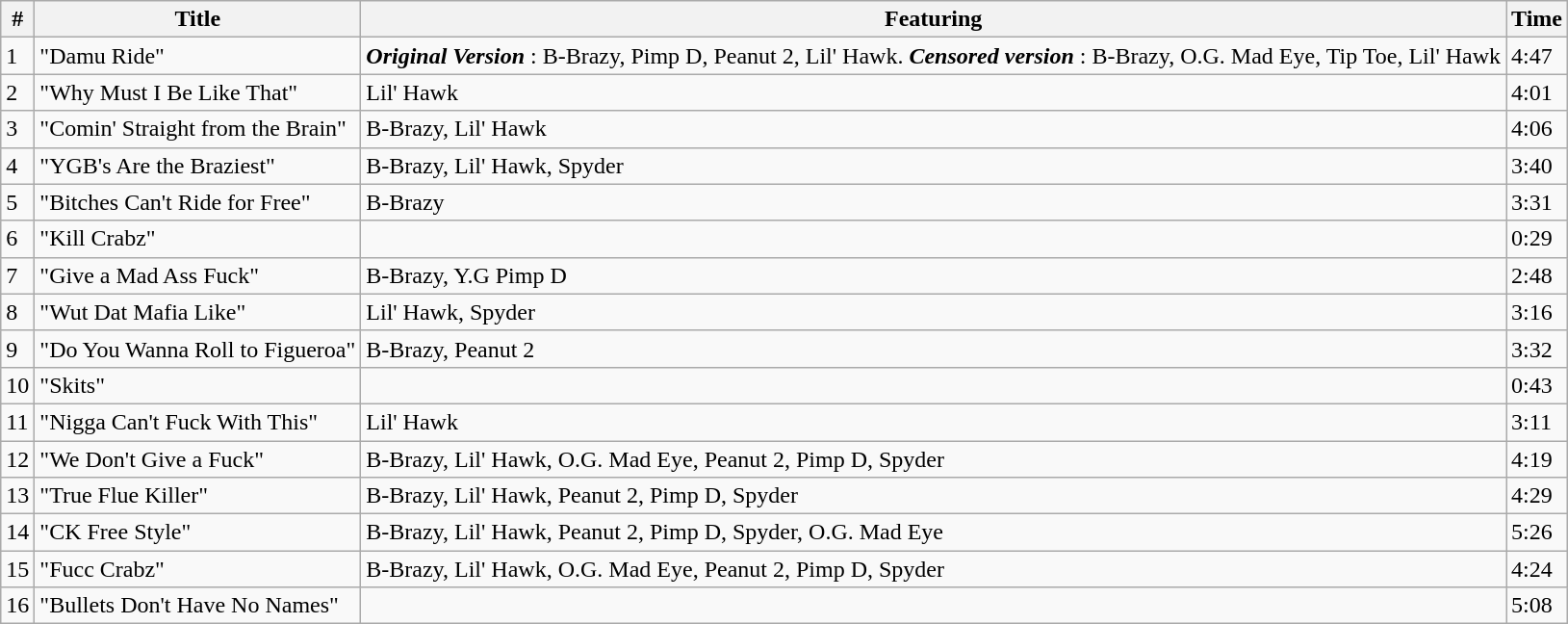<table class="wikitable">
<tr>
<th>#</th>
<th>Title</th>
<th>Featuring</th>
<th>Time</th>
</tr>
<tr>
<td>1</td>
<td>"Damu Ride"</td>
<td><strong><em>Original Version</em></strong> : B-Brazy, Pimp D, Peanut 2, Lil' Hawk. <strong><em>Censored version</em></strong> : B-Brazy, O.G. Mad Eye, Tip Toe, Lil' Hawk</td>
<td>4:47</td>
</tr>
<tr>
<td>2</td>
<td>"Why Must I Be Like That"</td>
<td>Lil' Hawk</td>
<td>4:01</td>
</tr>
<tr>
<td>3</td>
<td>"Comin' Straight from the Brain"</td>
<td>B-Brazy, Lil' Hawk</td>
<td>4:06</td>
</tr>
<tr>
<td>4</td>
<td>"YGB's Are the Braziest"</td>
<td>B-Brazy, Lil' Hawk, Spyder</td>
<td>3:40</td>
</tr>
<tr>
<td>5</td>
<td>"Bitches Can't Ride for Free"</td>
<td>B-Brazy</td>
<td>3:31</td>
</tr>
<tr>
<td>6</td>
<td>"Kill Crabz"</td>
<td></td>
<td>0:29</td>
</tr>
<tr>
<td>7</td>
<td>"Give a Mad Ass Fuck"</td>
<td>B-Brazy, Y.G Pimp D</td>
<td>2:48</td>
</tr>
<tr>
<td>8</td>
<td>"Wut Dat Mafia Like"</td>
<td>Lil' Hawk, Spyder</td>
<td>3:16</td>
</tr>
<tr>
<td>9</td>
<td>"Do You Wanna Roll to Figueroa"</td>
<td>B-Brazy, Peanut 2</td>
<td>3:32</td>
</tr>
<tr>
<td>10</td>
<td>"Skits"</td>
<td></td>
<td>0:43</td>
</tr>
<tr>
<td>11</td>
<td>"Nigga Can't Fuck With This"</td>
<td>Lil' Hawk</td>
<td>3:11</td>
</tr>
<tr>
<td>12</td>
<td>"We Don't Give a Fuck"</td>
<td>B-Brazy, Lil' Hawk, O.G. Mad Eye, Peanut 2, Pimp D, Spyder</td>
<td>4:19</td>
</tr>
<tr>
<td>13</td>
<td>"True Flue Killer"</td>
<td>B-Brazy, Lil' Hawk, Peanut 2, Pimp D, Spyder</td>
<td>4:29</td>
</tr>
<tr>
<td>14</td>
<td>"CK Free Style"</td>
<td>B-Brazy, Lil' Hawk, Peanut 2, Pimp D, Spyder, O.G. Mad Eye</td>
<td>5:26</td>
</tr>
<tr>
<td>15</td>
<td>"Fucc Crabz"</td>
<td>B-Brazy, Lil' Hawk, O.G. Mad Eye, Peanut 2, Pimp D, Spyder</td>
<td>4:24</td>
</tr>
<tr>
<td>16</td>
<td>"Bullets Don't Have No Names"</td>
<td></td>
<td>5:08</td>
</tr>
</table>
